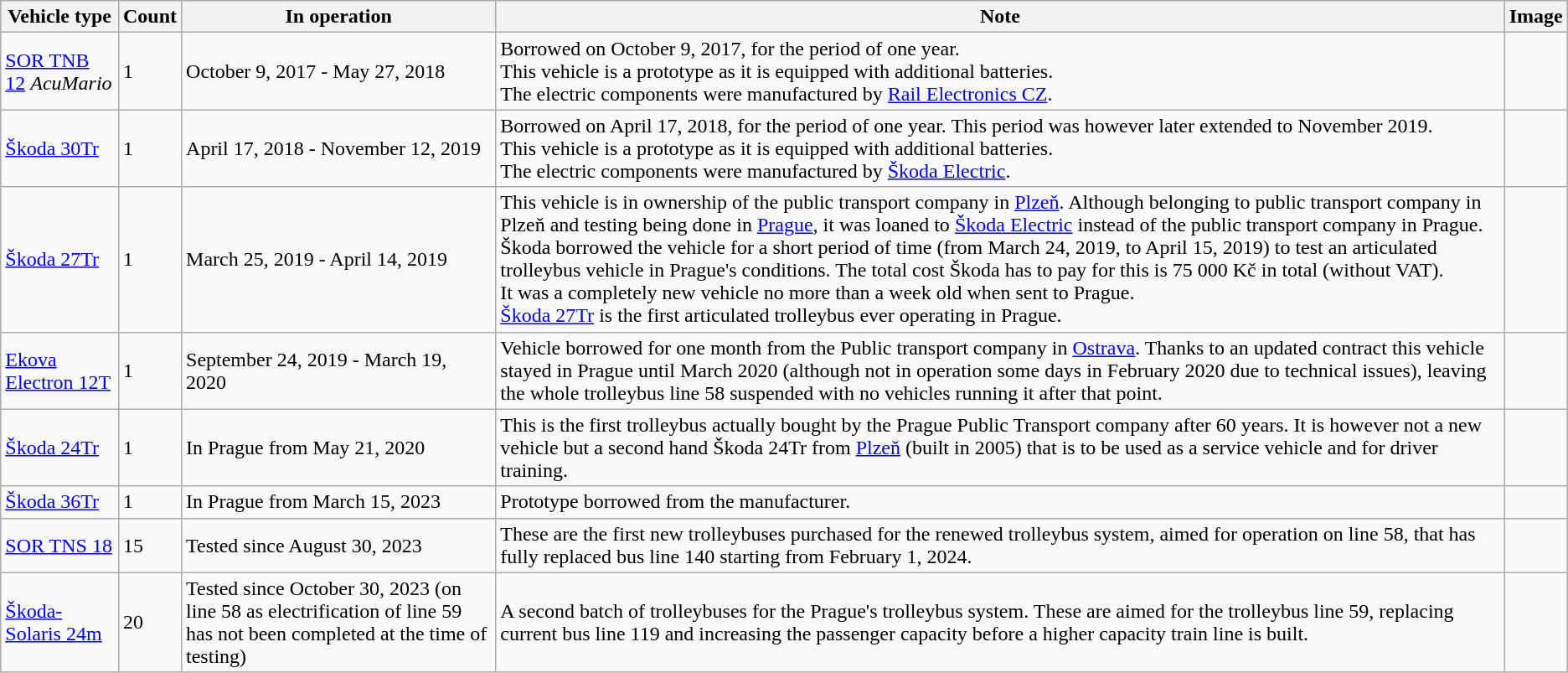<table class="wikitable">
<tr>
<th>Vehicle type</th>
<th>Count</th>
<th>In operation</th>
<th>Note</th>
<th>Image</th>
</tr>
<tr>
<td><a href='#'>SOR TNB 12</a> <em>AcuMario</em></td>
<td>1</td>
<td>October 9, 2017 - May 27, 2018 </td>
<td>Borrowed on October 9, 2017, for the period of one year.<br>This vehicle is a prototype as it is equipped with additional batteries.<br>The electric components were manufactured by <a href='#'>Rail Electronics CZ</a>.</td>
<td></td>
</tr>
<tr>
<td><a href='#'>Škoda 30Tr</a></td>
<td>1</td>
<td>April 17, 2018 - November 12, 2019</td>
<td>Borrowed on April 17, 2018, for the period of one year. This period was however later extended to November 2019.<br>This vehicle is a prototype as it is equipped with additional batteries.<br>The electric components were manufactured by <a href='#'>Škoda Electric</a>.</td>
<td></td>
</tr>
<tr>
<td><a href='#'>Škoda 27Tr</a></td>
<td>1</td>
<td>March 25, 2019 - April 14, 2019 </td>
<td>This vehicle is in ownership of the public transport company in <a href='#'>Plzeň</a>. Although belonging to public transport company in Plzeň and testing being done in <a href='#'>Prague</a>, it was loaned to <a href='#'>Škoda Electric</a> instead of the public transport company in Prague. Škoda borrowed the vehicle for a short period of time (from March 24, 2019, to April 15, 2019) to test an articulated trolleybus vehicle in Prague's conditions. The total cost Škoda has to pay for this is 75 000 Kč in total (without VAT).<br>It was a completely new vehicle no more than a week old when sent to Prague.<br><a href='#'>Škoda 27Tr</a> is the first articulated trolleybus ever operating in Prague.</td>
<td></td>
</tr>
<tr>
<td><a href='#'>Ekova Electron 12T</a></td>
<td>1</td>
<td>September 24, 2019 - March 19, 2020</td>
<td>Vehicle borrowed for one month from the Public transport company in <a href='#'>Ostrava</a>. Thanks to an updated contract this vehicle stayed in Prague until March 2020 (although not in operation some days in February 2020 due to technical issues), leaving the whole trolleybus line 58 suspended with no vehicles running it after that point.</td>
<td></td>
</tr>
<tr>
<td><a href='#'>Škoda 24Tr</a></td>
<td>1</td>
<td>In Prague from May 21, 2020</td>
<td>This is the first trolleybus actually bought by the Prague Public Transport company after 60 years. It is however not a new vehicle but a second hand Škoda 24Tr from <a href='#'>Plzeň</a> (built in 2005) that is to be used as a service vehicle and for driver training.</td>
<td></td>
</tr>
<tr>
<td><a href='#'>Škoda 36Tr</a></td>
<td>1</td>
<td>In Prague from March 15, 2023</td>
<td>Prototype borrowed from the manufacturer.</td>
<td></td>
</tr>
<tr>
<td><a href='#'>SOR TNS 18</a></td>
<td>15</td>
<td>Tested since August 30, 2023</td>
<td>These are the first new trolleybuses purchased for the renewed trolleybus system, aimed for operation on line 58, that has fully replaced bus line 140 starting from February 1, 2024.</td>
<td></td>
</tr>
<tr>
<td><a href='#'>Škoda-Solaris 24m</a></td>
<td>20</td>
<td>Tested since October 30, 2023 (on line 58 as electrification of line 59 has not been completed at the time of testing)</td>
<td>A second batch of trolleybuses for the Prague's trolleybus system. These are aimed for the trolleybus line 59, replacing current bus line 119 and increasing the passenger capacity before a higher capacity train line is built.</td>
<td></td>
</tr>
</table>
